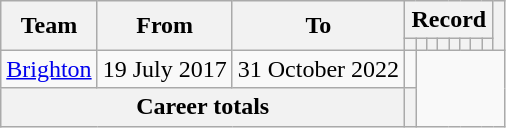<table class="wikitable" style="text-align: center">
<tr>
<th rowspan="2">Team</th>
<th rowspan="2">From</th>
<th rowspan="2">To</th>
<th colspan="8">Record</th>
<th rowspan="2"></th>
</tr>
<tr>
<th></th>
<th></th>
<th></th>
<th></th>
<th></th>
<th></th>
<th></th>
<th></th>
</tr>
<tr>
<td><a href='#'>Brighton</a></td>
<td>19 July 2017</td>
<td>31 October 2022<br></td>
<td></td>
</tr>
<tr>
<th colspan=3>Career totals<br></th>
<th></th>
</tr>
</table>
